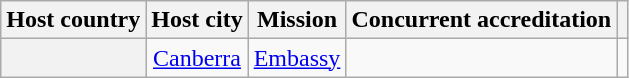<table class="wikitable plainrowheaders" style="text-align:center;" |>
<tr>
<th scope="col">Host country</th>
<th scope="col">Host city</th>
<th scope="col">Mission</th>
<th scope="col">Concurrent accreditation</th>
<th scope="col"></th>
</tr>
<tr>
<th scope="row"></th>
<td><a href='#'>Canberra</a></td>
<td><a href='#'>Embassy</a></td>
<td></td>
<td></td>
</tr>
</table>
